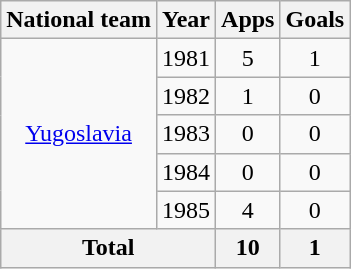<table class="wikitable" style="text-align: center">
<tr>
<th>National team</th>
<th>Year</th>
<th>Apps</th>
<th>Goals</th>
</tr>
<tr>
<td rowspan="5"><a href='#'>Yugoslavia</a></td>
<td>1981</td>
<td>5</td>
<td>1</td>
</tr>
<tr>
<td>1982</td>
<td>1</td>
<td>0</td>
</tr>
<tr>
<td>1983</td>
<td>0</td>
<td>0</td>
</tr>
<tr>
<td>1984</td>
<td>0</td>
<td>0</td>
</tr>
<tr>
<td>1985</td>
<td>4</td>
<td>0</td>
</tr>
<tr>
<th colspan=2>Total</th>
<th>10</th>
<th>1</th>
</tr>
</table>
